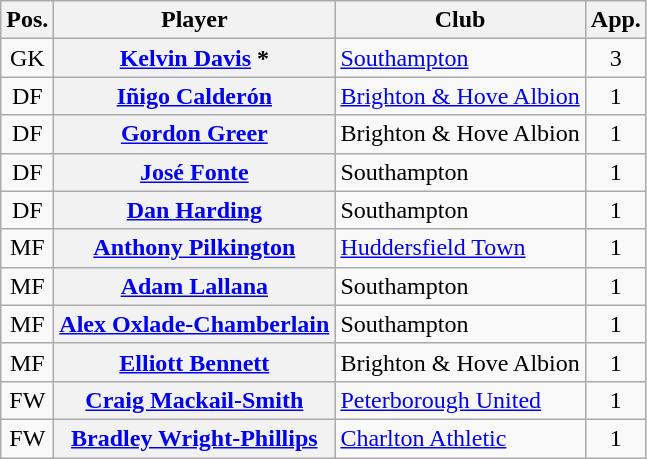<table class="wikitable plainrowheaders" style="text-align: left">
<tr>
<th scope=col>Pos.</th>
<th scope=col>Player</th>
<th scope=col>Club</th>
<th scope=col>App.</th>
</tr>
<tr>
<td style=text-align:center>GK</td>
<th scope=row><a href='#'>Kelvin Davis</a> *</th>
<td><a href='#'>Southampton</a></td>
<td style=text-align:center>3</td>
</tr>
<tr>
<td style=text-align:center>DF</td>
<th scope=row><a href='#'>Iñigo Calderón</a></th>
<td><a href='#'>Brighton & Hove Albion</a></td>
<td style=text-align:center>1</td>
</tr>
<tr>
<td style=text-align:center>DF</td>
<th scope=row><a href='#'>Gordon Greer</a></th>
<td>Brighton & Hove Albion</td>
<td style=text-align:center>1</td>
</tr>
<tr>
<td style=text-align:center>DF</td>
<th scope=row><a href='#'>José Fonte</a></th>
<td>Southampton</td>
<td style=text-align:center>1</td>
</tr>
<tr>
<td style=text-align:center>DF</td>
<th scope=row><a href='#'>Dan Harding</a></th>
<td>Southampton</td>
<td style=text-align:center>1</td>
</tr>
<tr>
<td style=text-align:center>MF</td>
<th scope=row><a href='#'>Anthony Pilkington</a></th>
<td><a href='#'>Huddersfield Town</a></td>
<td style=text-align:center>1</td>
</tr>
<tr>
<td style=text-align:center>MF</td>
<th scope=row><a href='#'>Adam Lallana</a></th>
<td>Southampton</td>
<td style=text-align:center>1</td>
</tr>
<tr>
<td style=text-align:center>MF</td>
<th scope=row><a href='#'>Alex Oxlade-Chamberlain</a></th>
<td>Southampton</td>
<td style=text-align:center>1</td>
</tr>
<tr>
<td style=text-align:center>MF</td>
<th scope=row><a href='#'>Elliott Bennett</a></th>
<td>Brighton & Hove Albion</td>
<td style=text-align:center>1</td>
</tr>
<tr>
<td style=text-align:center>FW</td>
<th scope=row><a href='#'>Craig Mackail-Smith</a></th>
<td><a href='#'>Peterborough United</a></td>
<td style=text-align:center>1</td>
</tr>
<tr>
<td style=text-align:center>FW</td>
<th scope=row><a href='#'>Bradley Wright-Phillips</a></th>
<td><a href='#'>Charlton Athletic</a></td>
<td style=text-align:center>1</td>
</tr>
</table>
